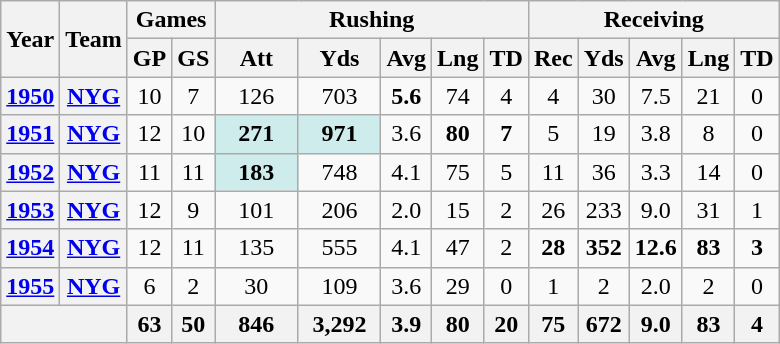<table class="wikitable" style="text-align:center;">
<tr>
<th rowspan="2">Year</th>
<th rowspan="2">Team</th>
<th colspan="2">Games</th>
<th colspan="5">Rushing</th>
<th colspan="5">Receiving</th>
</tr>
<tr>
<th>GP</th>
<th>GS</th>
<th>Att</th>
<th>Yds</th>
<th>Avg</th>
<th>Lng</th>
<th>TD</th>
<th>Rec</th>
<th>Yds</th>
<th>Avg</th>
<th>Lng</th>
<th>TD</th>
</tr>
<tr>
<th><a href='#'>1950</a></th>
<th><a href='#'>NYG</a></th>
<td>10</td>
<td>7</td>
<td>126</td>
<td>703</td>
<td><strong>5.6</strong></td>
<td>74</td>
<td>4</td>
<td>4</td>
<td>30</td>
<td>7.5</td>
<td>21</td>
<td>0</td>
</tr>
<tr>
<th><a href='#'>1951</a></th>
<th><a href='#'>NYG</a></th>
<td>12</td>
<td>10</td>
<td style="background:#cfecec; width:3em;"><strong>271</strong></td>
<td style="background:#cfecec; width:3em;"><strong>971</strong></td>
<td>3.6</td>
<td><strong>80</strong></td>
<td><strong>7</strong></td>
<td>5</td>
<td>19</td>
<td>3.8</td>
<td>8</td>
<td>0</td>
</tr>
<tr>
<th><a href='#'>1952</a></th>
<th><a href='#'>NYG</a></th>
<td>11</td>
<td>11</td>
<td style="background:#cfecec; width:3em;"><strong>183</strong></td>
<td>748</td>
<td>4.1</td>
<td>75</td>
<td>5</td>
<td>11</td>
<td>36</td>
<td>3.3</td>
<td>14</td>
<td>0</td>
</tr>
<tr>
<th><a href='#'>1953</a></th>
<th><a href='#'>NYG</a></th>
<td>12</td>
<td>9</td>
<td>101</td>
<td>206</td>
<td>2.0</td>
<td>15</td>
<td>2</td>
<td>26</td>
<td>233</td>
<td>9.0</td>
<td>31</td>
<td>1</td>
</tr>
<tr>
<th><a href='#'>1954</a></th>
<th><a href='#'>NYG</a></th>
<td>12</td>
<td>11</td>
<td>135</td>
<td>555</td>
<td>4.1</td>
<td>47</td>
<td>2</td>
<td><strong>28</strong></td>
<td><strong>352</strong></td>
<td><strong>12.6</strong></td>
<td><strong>83</strong></td>
<td><strong>3</strong></td>
</tr>
<tr>
<th><a href='#'>1955</a></th>
<th><a href='#'>NYG</a></th>
<td>6</td>
<td>2</td>
<td>30</td>
<td>109</td>
<td>3.6</td>
<td>29</td>
<td>0</td>
<td>1</td>
<td>2</td>
<td>2.0</td>
<td>2</td>
<td>0</td>
</tr>
<tr>
<th colspan="2"></th>
<th>63</th>
<th>50</th>
<th>846</th>
<th>3,292</th>
<th>3.9</th>
<th>80</th>
<th>20</th>
<th>75</th>
<th>672</th>
<th>9.0</th>
<th>83</th>
<th>4</th>
</tr>
</table>
